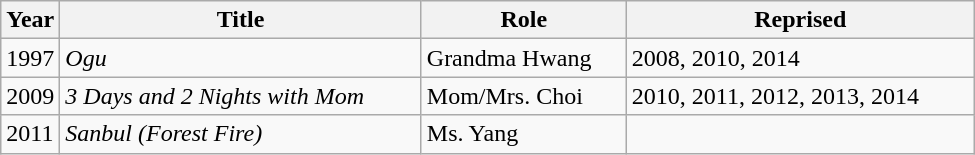<table class="wikitable" style="width:650px">
<tr>
<th width=10>Year</th>
<th>Title</th>
<th>Role</th>
<th>Reprised</th>
</tr>
<tr>
<td>1997</td>
<td><em>Ogu</em> </td>
<td>Grandma Hwang</td>
<td>2008, 2010, 2014</td>
</tr>
<tr>
<td>2009</td>
<td><em>3 Days and 2 Nights with Mom</em> </td>
<td>Mom/Mrs. Choi</td>
<td>2010, 2011, 2012, 2013, 2014</td>
</tr>
<tr>
<td>2011</td>
<td><em>Sanbul (Forest Fire)</em> </td>
<td>Ms. Yang</td>
<td></td>
</tr>
</table>
